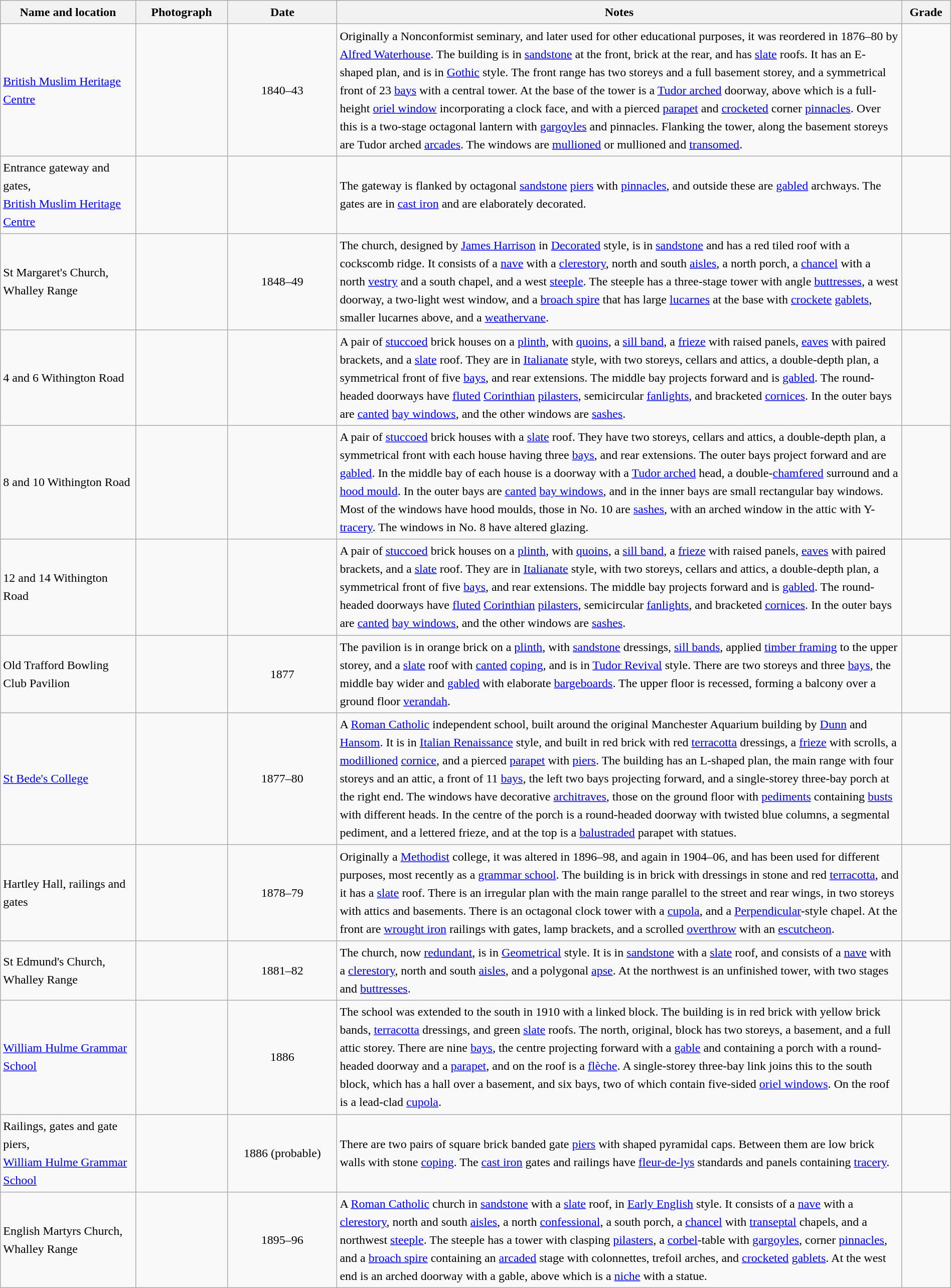<table class="wikitable sortable plainrowheaders" style="width:100%; border:0; text-align:left; line-height:150%;">
<tr>
<th scope="col" style="width:150px">Name and location</th>
<th scope="col" style="width:100px" class="unsortable">Photograph</th>
<th scope="col" style="width:120px">Date</th>
<th scope="col" style="width:650px" class="unsortable">Notes</th>
<th scope="col" style="width:50px">Grade</th>
</tr>
<tr>
<td><a href='#'>British Muslim Heritage Centre</a><br><small></small></td>
<td></td>
<td align="center">1840–43</td>
<td>Originally a Nonconformist seminary, and later used for other educational purposes, it was reordered in 1876–80 by <a href='#'>Alfred Waterhouse</a>. The building is in <a href='#'>sandstone</a> at the front, brick at the rear, and has <a href='#'>slate</a> roofs. It has an E-shaped plan, and is in <a href='#'>Gothic</a> style. The front range has two storeys and a full basement storey, and a symmetrical front of 23 <a href='#'>bays</a> with a central tower. At the base of the tower is a <a href='#'>Tudor arched</a> doorway, above which is a full-height <a href='#'>oriel window</a> incorporating a clock face, and with a pierced <a href='#'>parapet</a> and <a href='#'>crocketed</a> corner <a href='#'>pinnacles</a>. Over this is a two-stage octagonal lantern with <a href='#'>gargoyles</a> and pinnacles. Flanking the tower, along the basement storeys are Tudor arched <a href='#'>arcades</a>. The windows are <a href='#'>mullioned</a> or mullioned and <a href='#'>transomed</a>.</td>
<td align="center" ></td>
</tr>
<tr>
<td>Entrance gateway and gates,<br><a href='#'>British Muslim Heritage Centre</a><br><small></small></td>
<td></td>
<td align="center"></td>
<td>The gateway is flanked by octagonal <a href='#'>sandstone</a> <a href='#'>piers</a> with <a href='#'>pinnacles</a>, and outside these are <a href='#'>gabled</a> archways. The gates are in <a href='#'>cast iron</a> and are elaborately decorated.</td>
<td align="center" ></td>
</tr>
<tr>
<td>St Margaret's Church, Whalley Range<br><small></small></td>
<td></td>
<td align="center">1848–49</td>
<td>The church, designed by <a href='#'>James Harrison</a> in <a href='#'>Decorated</a> style, is in <a href='#'>sandstone</a> and has a red tiled roof with a cockscomb ridge. It consists of a <a href='#'>nave</a> with a <a href='#'>clerestory</a>, north and south <a href='#'>aisles</a>, a north porch, a <a href='#'>chancel</a> with a north <a href='#'>vestry</a> and a south chapel, and a west <a href='#'>steeple</a>. The steeple has a three-stage tower with angle <a href='#'>buttresses</a>, a west doorway, a two-light west window, and a <a href='#'>broach spire</a> that has large <a href='#'>lucarnes</a> at the base with <a href='#'>crockete</a> <a href='#'>gablets</a>, smaller lucarnes above, and a <a href='#'>weathervane</a>.</td>
<td align="center" ></td>
</tr>
<tr>
<td>4 and 6 Withington Road<br><small></small></td>
<td></td>
<td align="center"></td>
<td>A pair of <a href='#'>stuccoed</a> brick houses on a <a href='#'>plinth</a>, with <a href='#'>quoins</a>, a <a href='#'>sill band</a>, a <a href='#'>frieze</a> with raised panels, <a href='#'>eaves</a> with paired brackets, and a <a href='#'>slate</a> roof. They are in <a href='#'>Italianate</a> style, with two storeys, cellars and attics, a double-depth plan, a symmetrical front of five <a href='#'>bays</a>, and rear extensions. The middle bay projects forward and is <a href='#'>gabled</a>. The round-headed doorways have <a href='#'>fluted</a> <a href='#'>Corinthian</a> <a href='#'>pilasters</a>, semicircular <a href='#'>fanlights</a>, and bracketed <a href='#'>cornices</a>. In the outer bays are <a href='#'>canted</a> <a href='#'>bay windows</a>, and the other windows are <a href='#'>sashes</a>.</td>
<td align="center" ></td>
</tr>
<tr>
<td>8 and 10 Withington Road<br><small></small></td>
<td></td>
<td align="center"></td>
<td>A pair of <a href='#'>stuccoed</a> brick houses with a <a href='#'>slate</a> roof. They have two storeys, cellars and attics, a double-depth plan, a symmetrical front with each house having three <a href='#'>bays</a>, and rear extensions. The outer bays project forward and are <a href='#'>gabled</a>. In the middle bay of each house is a doorway with a <a href='#'>Tudor arched</a> head, a double-<a href='#'>chamfered</a> surround and a <a href='#'>hood mould</a>. In the outer bays are <a href='#'>canted</a> <a href='#'>bay windows</a>, and in the inner bays are small rectangular bay windows. Most of the windows have hood moulds, those in No. 10 are <a href='#'>sashes</a>, with an arched window in the attic with Y-<a href='#'>tracery</a>. The windows in No. 8 have altered glazing.</td>
<td align="center" ></td>
</tr>
<tr>
<td>12 and 14 Withington Road<br><small></small></td>
<td></td>
<td align="center"></td>
<td>A pair of <a href='#'>stuccoed</a> brick houses on a <a href='#'>plinth</a>, with <a href='#'>quoins</a>, a <a href='#'>sill band</a>, a <a href='#'>frieze</a> with raised panels, <a href='#'>eaves</a> with paired brackets, and a <a href='#'>slate</a> roof. They are in <a href='#'>Italianate</a> style, with two storeys, cellars and attics, a double-depth plan, a symmetrical front of five <a href='#'>bays</a>, and rear extensions. The middle bay projects forward and is <a href='#'>gabled</a>. The round-headed doorways have <a href='#'>fluted</a> <a href='#'>Corinthian</a> <a href='#'>pilasters</a>, semicircular <a href='#'>fanlights</a>, and bracketed <a href='#'>cornices</a>. In the outer bays are <a href='#'>canted</a> <a href='#'>bay windows</a>, and the other windows are <a href='#'>sashes</a>.</td>
<td align="center" ></td>
</tr>
<tr>
<td>Old Trafford Bowling Club Pavilion<br><small></small></td>
<td></td>
<td align="center">1877</td>
<td>The pavilion is in orange brick on a <a href='#'>plinth</a>, with <a href='#'>sandstone</a> dressings, <a href='#'>sill bands</a>, applied <a href='#'>timber framing</a> to the upper storey, and a <a href='#'>slate</a> roof with <a href='#'>canted</a> <a href='#'>coping</a>, and is in <a href='#'>Tudor Revival</a> style. There are two storeys and three <a href='#'>bays</a>, the middle bay wider and <a href='#'>gabled</a> with elaborate <a href='#'>bargeboards</a>. The upper floor is recessed, forming a balcony over a ground floor <a href='#'>verandah</a>.</td>
<td align="center" ></td>
</tr>
<tr>
<td><a href='#'>St Bede's College</a><br><small></small></td>
<td></td>
<td align="center">1877–80</td>
<td>A <a href='#'>Roman Catholic</a> independent school, built around the original Manchester Aquarium building by <a href='#'>Dunn</a> and <a href='#'>Hansom</a>. It is in <a href='#'>Italian Renaissance</a> style, and built in red brick with red <a href='#'>terracotta</a> dressings, a <a href='#'>frieze</a> with scrolls, a <a href='#'>modillioned</a> <a href='#'>cornice</a>, and a pierced <a href='#'>parapet</a> with <a href='#'>piers</a>. The building has an L-shaped plan, the main range with four storeys and an attic, a front of 11 <a href='#'>bays</a>, the left two bays projecting forward, and a single-storey three-bay porch at the right end. The windows have decorative <a href='#'>architraves</a>, those on the ground floor with <a href='#'>pediments</a> containing <a href='#'>busts</a> with different heads. In the centre of the porch is a round-headed doorway with twisted blue columns, a segmental pediment, and a lettered frieze, and at the top is a <a href='#'>balustraded</a> parapet with statues.</td>
<td align="center" ></td>
</tr>
<tr>
<td>Hartley Hall, railings and gates<br><small></small></td>
<td></td>
<td align="center">1878–79</td>
<td>Originally a <a href='#'>Methodist</a> college, it was altered in 1896–98, and again in 1904–06, and has been used for different purposes, most recently as a <a href='#'>grammar school</a>. The building is in brick with dressings in stone and red <a href='#'>terracotta</a>, and it has a <a href='#'>slate</a> roof. There is an irregular plan with the main range parallel to the street and rear wings, in two storeys with attics and basements. There is an octagonal clock tower with a <a href='#'>cupola</a>, and a <a href='#'>Perpendicular</a>-style chapel. At the front are <a href='#'>wrought iron</a> railings with gates, lamp brackets, and a scrolled <a href='#'>overthrow</a> with an <a href='#'>escutcheon</a>.</td>
<td align="center" ></td>
</tr>
<tr>
<td>St Edmund's Church, Whalley Range<br><small></small></td>
<td></td>
<td align="center">1881–82</td>
<td>The church, now <a href='#'>redundant</a>, is in <a href='#'>Geometrical</a> style. It is in <a href='#'>sandstone</a> with a <a href='#'>slate</a> roof, and consists of a <a href='#'>nave</a> with a <a href='#'>clerestory</a>, north and south <a href='#'>aisles</a>, and a polygonal <a href='#'>apse</a>. At the northwest is an unfinished tower, with two stages and <a href='#'>buttresses</a>.</td>
<td align="center" ></td>
</tr>
<tr>
<td><a href='#'>William Hulme Grammar School</a><br><small></small></td>
<td></td>
<td align="center">1886</td>
<td>The school was extended to the south in 1910 with a linked block. The building is in red brick with yellow brick bands, <a href='#'>terracotta</a> dressings, and green <a href='#'>slate</a> roofs. The north, original, block has two storeys, a basement, and a full attic storey. There are nine <a href='#'>bays</a>, the centre projecting forward with a <a href='#'>gable</a> and containing a porch with a round-headed doorway and a <a href='#'>parapet</a>, and on the roof is a <a href='#'>flèche</a>. A single-storey three-bay link joins this to the south block, which has a hall over a basement, and six bays, two of which contain five-sided <a href='#'>oriel windows</a>. On the roof is a lead-clad <a href='#'>cupola</a>.</td>
<td align="center" ></td>
</tr>
<tr>
<td>Railings, gates and gate piers,<br><a href='#'>William Hulme Grammar School</a><br><small></small></td>
<td></td>
<td align="center">1886 (probable)</td>
<td>There are two pairs of square brick banded gate <a href='#'>piers</a> with shaped pyramidal caps. Between them are low brick walls with stone <a href='#'>coping</a>. The <a href='#'>cast iron</a> gates and railings have <a href='#'>fleur-de-lys</a> standards and panels containing <a href='#'>tracery</a>.</td>
<td align="center" ></td>
</tr>
<tr>
<td>English Martyrs Church,<br>Whalley Range<br><small></small></td>
<td></td>
<td align="center">1895–96</td>
<td>A <a href='#'>Roman Catholic</a> church in <a href='#'>sandstone</a> with a <a href='#'>slate</a> roof, in <a href='#'>Early English</a> style. It consists of a <a href='#'>nave</a> with a <a href='#'>clerestory</a>, north and south <a href='#'>aisles</a>, a north <a href='#'>confessional</a>, a south porch, a <a href='#'>chancel</a> with <a href='#'>transeptal</a> chapels, and a northwest <a href='#'>steeple</a>. The steeple has a tower with clasping <a href='#'>pilasters</a>, a <a href='#'>corbel</a>-table with <a href='#'>gargoyles</a>, corner <a href='#'>pinnacles</a>, and a <a href='#'>broach spire</a> containing an <a href='#'>arcaded</a> stage with colonnettes, trefoil arches, and <a href='#'>crocketed</a> <a href='#'>gablets</a>. At the west end is an arched doorway with a gable, above which is a <a href='#'>niche</a> with a statue.</td>
<td align="center" ></td>
</tr>
<tr>
</tr>
</table>
